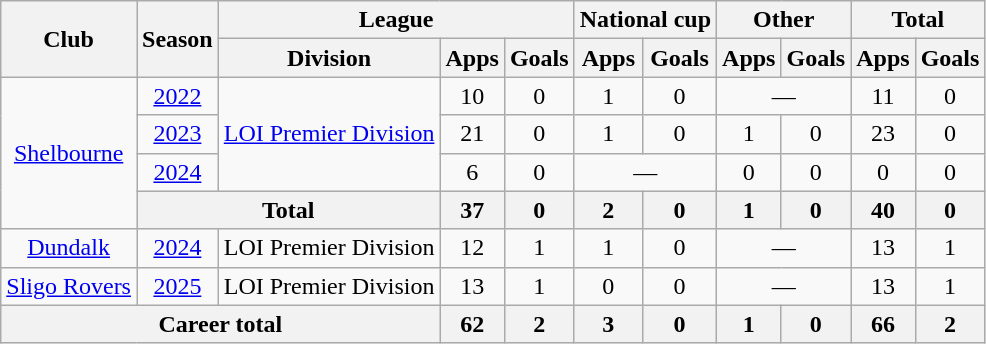<table class=wikitable style="text-align: center">
<tr>
<th rowspan="2">Club</th>
<th rowspan="2">Season</th>
<th colspan="3">League</th>
<th colspan="2">National cup</th>
<th colspan="2">Other</th>
<th colspan="2">Total</th>
</tr>
<tr>
<th>Division</th>
<th>Apps</th>
<th>Goals</th>
<th>Apps</th>
<th>Goals</th>
<th>Apps</th>
<th>Goals</th>
<th>Apps</th>
<th>Goals</th>
</tr>
<tr>
<td rowspan="4"><a href='#'>Shelbourne</a></td>
<td><a href='#'>2022</a></td>
<td rowspan="3"><a href='#'>LOI Premier Division</a></td>
<td>10</td>
<td>0</td>
<td>1</td>
<td>0</td>
<td colspan="2">—</td>
<td>11</td>
<td>0</td>
</tr>
<tr>
<td><a href='#'>2023</a></td>
<td>21</td>
<td>0</td>
<td>1</td>
<td>0</td>
<td>1</td>
<td>0</td>
<td>23</td>
<td>0</td>
</tr>
<tr>
<td><a href='#'>2024</a></td>
<td>6</td>
<td>0</td>
<td colspan="2">—</td>
<td>0</td>
<td>0</td>
<td>0</td>
<td>0</td>
</tr>
<tr>
<th colspan="2">Total</th>
<th>37</th>
<th>0</th>
<th>2</th>
<th>0</th>
<th>1</th>
<th>0</th>
<th>40</th>
<th>0</th>
</tr>
<tr>
<td><a href='#'>Dundalk</a></td>
<td><a href='#'>2024</a></td>
<td>LOI Premier Division</td>
<td>12</td>
<td>1</td>
<td>1</td>
<td>0</td>
<td colspan="2">—</td>
<td>13</td>
<td>1</td>
</tr>
<tr>
<td><a href='#'>Sligo Rovers</a></td>
<td><a href='#'>2025</a></td>
<td>LOI Premier Division</td>
<td>13</td>
<td>1</td>
<td>0</td>
<td>0</td>
<td colspan="2">—</td>
<td>13</td>
<td>1</td>
</tr>
<tr>
<th colspan="3">Career total</th>
<th>62</th>
<th>2</th>
<th>3</th>
<th>0</th>
<th>1</th>
<th>0</th>
<th>66</th>
<th>2</th>
</tr>
</table>
